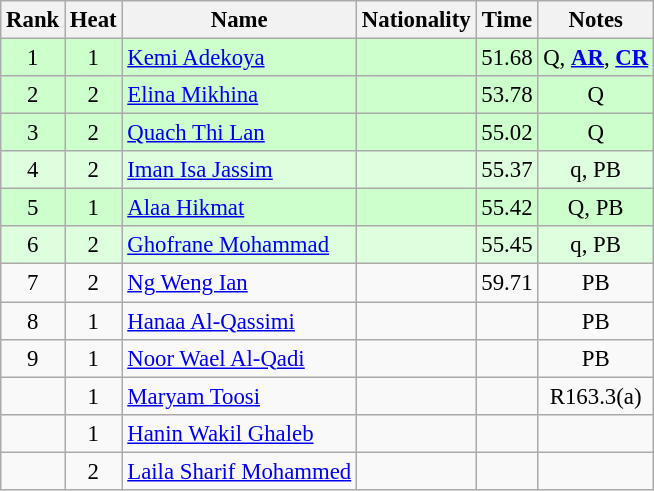<table class="wikitable sortable" style="text-align:center;font-size:95%">
<tr>
<th>Rank</th>
<th>Heat</th>
<th>Name</th>
<th>Nationality</th>
<th>Time</th>
<th>Notes</th>
</tr>
<tr bgcolor=ccffcc>
<td>1</td>
<td>1</td>
<td align=left><a href='#'>Kemi Adekoya</a></td>
<td align=left></td>
<td>51.68</td>
<td>Q, <strong><a href='#'>AR</a></strong>, <strong><a href='#'>CR</a></strong></td>
</tr>
<tr bgcolor=ccffcc>
<td>2</td>
<td>2</td>
<td align=left><a href='#'>Elina Mikhina</a></td>
<td align=left></td>
<td>53.78</td>
<td>Q</td>
</tr>
<tr bgcolor=ccffcc>
<td>3</td>
<td>2</td>
<td align=left><a href='#'>Quach Thi Lan</a></td>
<td align=left></td>
<td>55.02</td>
<td>Q</td>
</tr>
<tr bgcolor=ddffdd>
<td>4</td>
<td>2</td>
<td align=left><a href='#'>Iman Isa Jassim</a></td>
<td align=left></td>
<td>55.37</td>
<td>q, PB</td>
</tr>
<tr bgcolor=ccffcc>
<td>5</td>
<td>1</td>
<td align=left><a href='#'>Alaa Hikmat</a></td>
<td align=left></td>
<td>55.42</td>
<td>Q, PB</td>
</tr>
<tr bgcolor=ddffdd>
<td>6</td>
<td>2</td>
<td align=left><a href='#'>Ghofrane Mohammad</a></td>
<td align=left></td>
<td>55.45</td>
<td>q, PB</td>
</tr>
<tr>
<td>7</td>
<td>2</td>
<td align=left><a href='#'>Ng Weng Ian</a></td>
<td align=left></td>
<td>59.71</td>
<td>PB</td>
</tr>
<tr>
<td>8</td>
<td>1</td>
<td align=left><a href='#'>Hanaa Al-Qassimi</a></td>
<td align=left></td>
<td></td>
<td>PB</td>
</tr>
<tr>
<td>9</td>
<td>1</td>
<td align=left><a href='#'>Noor Wael Al-Qadi</a></td>
<td align=left></td>
<td></td>
<td>PB</td>
</tr>
<tr>
<td></td>
<td>1</td>
<td align=left><a href='#'>Maryam Toosi</a></td>
<td align=left></td>
<td></td>
<td>R163.3(a)</td>
</tr>
<tr>
<td></td>
<td>1</td>
<td align=left><a href='#'>Hanin Wakil Ghaleb</a></td>
<td align=left></td>
<td></td>
<td></td>
</tr>
<tr>
<td></td>
<td>2</td>
<td align=left><a href='#'>Laila Sharif Mohammed</a></td>
<td align=left></td>
<td></td>
<td></td>
</tr>
</table>
